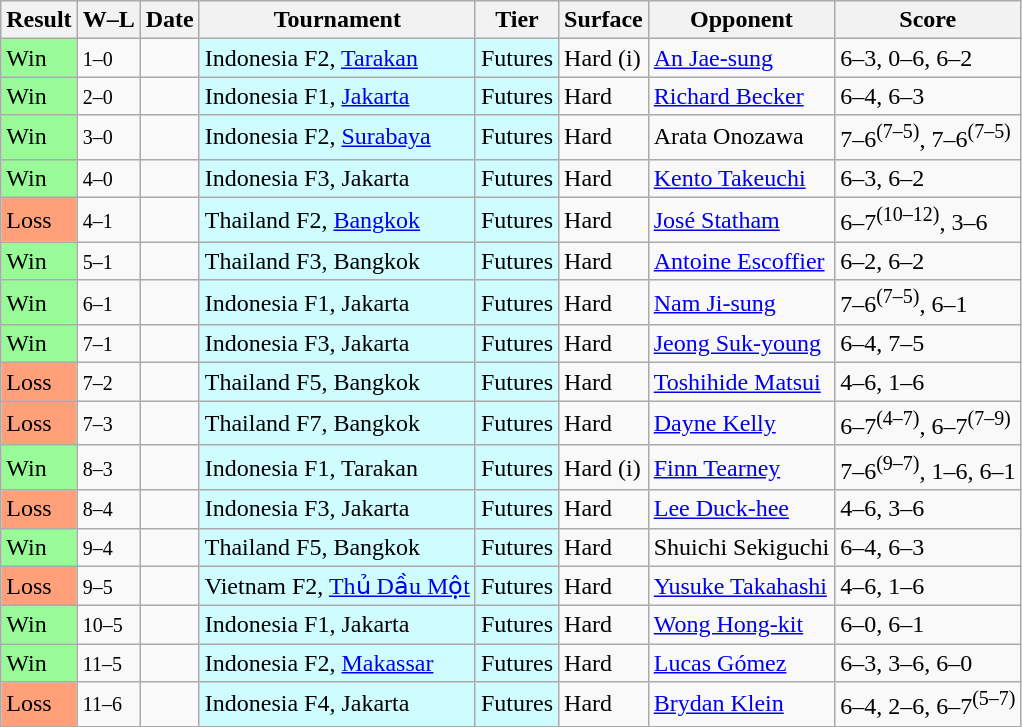<table class="sortable wikitable">
<tr>
<th>Result</th>
<th class="unsortable">W–L</th>
<th>Date</th>
<th>Tournament</th>
<th>Tier</th>
<th>Surface</th>
<th>Opponent</th>
<th class="unsortable">Score</th>
</tr>
<tr>
<td bgcolor="#98fb98">Win</td>
<td><small>1–0</small></td>
<td></td>
<td style="background:#cffcff;">Indonesia F2, <a href='#'>Tarakan</a></td>
<td style="background:#cffcff;">Futures</td>
<td>Hard (i)</td>
<td> <a href='#'>An Jae-sung</a></td>
<td>6–3, 0–6, 6–2</td>
</tr>
<tr>
<td bgcolor="#98fb98">Win</td>
<td><small>2–0</small></td>
<td></td>
<td style="background:#cffcff;">Indonesia F1, <a href='#'>Jakarta</a></td>
<td style="background:#cffcff;">Futures</td>
<td>Hard</td>
<td> <a href='#'>Richard Becker</a></td>
<td>6–4, 6–3</td>
</tr>
<tr>
<td bgcolor="#98fb98">Win</td>
<td><small>3–0</small></td>
<td></td>
<td style="background:#cffcff;">Indonesia F2, <a href='#'>Surabaya</a></td>
<td style="background:#cffcff;">Futures</td>
<td>Hard</td>
<td> Arata Onozawa</td>
<td>7–6<sup>(7–5)</sup>, 7–6<sup>(7–5)</sup></td>
</tr>
<tr>
<td bgcolor="#98fb98">Win</td>
<td><small>4–0</small></td>
<td></td>
<td style="background:#cffcff;">Indonesia F3, Jakarta</td>
<td style="background:#cffcff;">Futures</td>
<td>Hard</td>
<td> <a href='#'>Kento Takeuchi</a></td>
<td>6–3, 6–2</td>
</tr>
<tr>
<td bgcolor="#ffa07a">Loss</td>
<td><small>4–1</small></td>
<td></td>
<td style="background:#cffcff;">Thailand F2, <a href='#'>Bangkok</a></td>
<td style="background:#cffcff;">Futures</td>
<td>Hard</td>
<td> <a href='#'>José Statham</a></td>
<td>6–7<sup>(10–12)</sup>, 3–6</td>
</tr>
<tr>
<td bgcolor="#98fb98">Win</td>
<td><small>5–1</small></td>
<td></td>
<td style="background:#cffcff;">Thailand F3, Bangkok</td>
<td style="background:#cffcff;">Futures</td>
<td>Hard</td>
<td> <a href='#'>Antoine Escoffier</a></td>
<td>6–2, 6–2</td>
</tr>
<tr>
<td bgcolor="#98fb98">Win</td>
<td><small>6–1</small></td>
<td></td>
<td style="background:#cffcff;">Indonesia F1, Jakarta</td>
<td style="background:#cffcff;">Futures</td>
<td>Hard</td>
<td> <a href='#'>Nam Ji-sung</a></td>
<td>7–6<sup>(7–5)</sup>, 6–1</td>
</tr>
<tr>
<td bgcolor="#98fb98">Win</td>
<td><small>7–1</small></td>
<td></td>
<td style="background:#cffcff;">Indonesia F3, Jakarta</td>
<td style="background:#cffcff;">Futures</td>
<td>Hard</td>
<td> <a href='#'>Jeong Suk-young</a></td>
<td>6–4, 7–5</td>
</tr>
<tr>
<td bgcolor="#ffa07a">Loss</td>
<td><small>7–2</small></td>
<td></td>
<td style="background:#cffcff;">Thailand F5, Bangkok</td>
<td style="background:#cffcff;">Futures</td>
<td>Hard</td>
<td> <a href='#'>Toshihide Matsui</a></td>
<td>4–6, 1–6</td>
</tr>
<tr>
<td bgcolor="#ffa07a">Loss</td>
<td><small>7–3</small></td>
<td></td>
<td style="background:#cffcff;">Thailand F7, Bangkok</td>
<td style="background:#cffcff;">Futures</td>
<td>Hard</td>
<td> <a href='#'>Dayne Kelly</a></td>
<td>6–7<sup>(4–7)</sup>, 6–7<sup>(7–9)</sup></td>
</tr>
<tr>
<td bgcolor="#98fb98">Win</td>
<td><small>8–3</small></td>
<td></td>
<td style="background:#cffcff;">Indonesia F1, Tarakan</td>
<td style="background:#cffcff;">Futures</td>
<td>Hard (i)</td>
<td> <a href='#'>Finn Tearney</a></td>
<td>7–6<sup>(9–7)</sup>, 1–6, 6–1</td>
</tr>
<tr>
<td bgcolor="#ffa07a">Loss</td>
<td><small>8–4</small></td>
<td></td>
<td style="background:#cffcff;">Indonesia F3, Jakarta</td>
<td style="background:#cffcff;">Futures</td>
<td>Hard</td>
<td> <a href='#'>Lee Duck-hee</a></td>
<td>4–6, 3–6</td>
</tr>
<tr>
<td bgcolor="#98fb98">Win</td>
<td><small>9–4</small></td>
<td></td>
<td style="background:#cffcff;">Thailand F5, Bangkok</td>
<td style="background:#cffcff;">Futures</td>
<td>Hard</td>
<td> Shuichi Sekiguchi</td>
<td>6–4, 6–3</td>
</tr>
<tr>
<td bgcolor="#ffa07a">Loss</td>
<td><small>9–5</small></td>
<td></td>
<td style="background:#cffcff;">Vietnam F2, <a href='#'>Thủ Dầu Một</a></td>
<td style="background:#cffcff;">Futures</td>
<td>Hard</td>
<td> <a href='#'>Yusuke Takahashi</a></td>
<td>4–6, 1–6</td>
</tr>
<tr>
<td bgcolor="#98fb98">Win</td>
<td><small>10–5</small></td>
<td></td>
<td style="background:#cffcff;">Indonesia F1, Jakarta</td>
<td style="background:#cffcff;">Futures</td>
<td>Hard</td>
<td> <a href='#'>Wong Hong-kit</a></td>
<td>6–0, 6–1</td>
</tr>
<tr>
<td bgcolor="#98fb98">Win</td>
<td><small>11–5</small></td>
<td></td>
<td style="background:#cffcff;">Indonesia F2, <a href='#'>Makassar</a></td>
<td style="background:#cffcff;">Futures</td>
<td>Hard</td>
<td> <a href='#'>Lucas Gómez</a></td>
<td>6–3, 3–6, 6–0</td>
</tr>
<tr>
<td bgcolor="#ffa07a">Loss</td>
<td><small>11–6</small></td>
<td></td>
<td style="background:#cffcff;">Indonesia F4, Jakarta</td>
<td style="background:#cffcff;">Futures</td>
<td>Hard</td>
<td> <a href='#'>Brydan Klein</a></td>
<td>6–4, 2–6, 6–7<sup>(5–7)</sup></td>
</tr>
</table>
